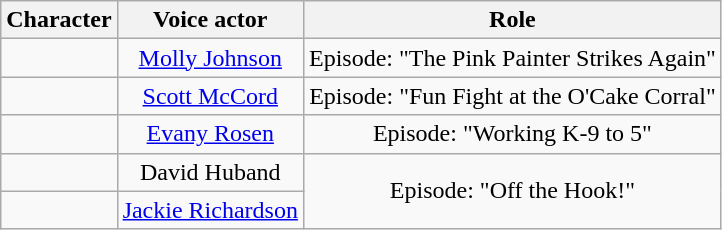<table class="wikitable sortable" style=text-align:center>
<tr>
<th>Character</th>
<th>Voice actor</th>
<th>Role</th>
</tr>
<tr>
<td></td>
<td><a href='#'>Molly Johnson</a></td>
<td>Episode: "The Pink Painter Strikes Again"</td>
</tr>
<tr>
<td></td>
<td><a href='#'>Scott McCord</a></td>
<td>Episode: "Fun Fight at the O'Cake Corral"</td>
</tr>
<tr>
<td></td>
<td><a href='#'>Evany Rosen</a></td>
<td>Episode: "Working K-9 to 5"</td>
</tr>
<tr>
<td></td>
<td>David Huband</td>
<td rowspan="2">Episode: "Off the Hook!"</td>
</tr>
<tr>
<td></td>
<td><a href='#'>Jackie Richardson</a></td>
</tr>
</table>
